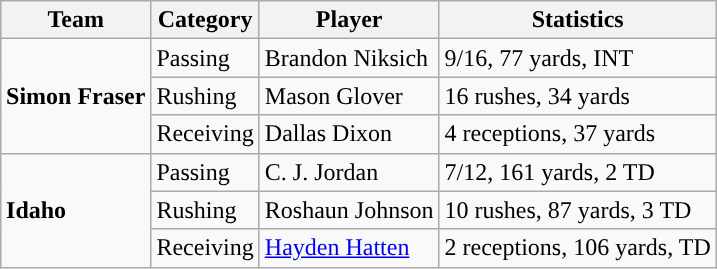<table class="wikitable" style="float: right;">
<tr>
<th>Team</th>
<th>Category</th>
<th>Player</th>
<th>Statistics</th>
</tr>
<tr>
<td rowspan=3><strong>Simon Fraser</strong></td>
<td>Passing</td>
<td>Brandon Niksich</td>
<td>9/16, 77 yards, INT</td>
</tr>
<tr>
<td>Rushing</td>
<td>Mason Glover</td>
<td>16 rushes, 34 yards</td>
</tr>
<tr>
<td>Receiving</td>
<td>Dallas Dixon</td>
<td>4 receptions, 37 yards</td>
</tr>
<tr>
<td rowspan=3><strong>Idaho</strong></td>
<td>Passing</td>
<td>C. J. Jordan</td>
<td>7/12, 161 yards, 2 TD</td>
</tr>
<tr>
<td>Rushing</td>
<td>Roshaun Johnson</td>
<td>10 rushes, 87 yards, 3 TD</td>
</tr>
<tr>
<td>Receiving</td>
<td><a href='#'>Hayden Hatten</a></td>
<td>2 receptions, 106 yards, TD</td>
</tr>
</table>
